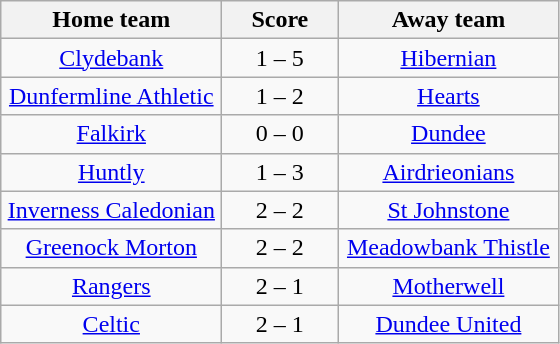<table class="wikitable" style="text-align: center">
<tr>
<th width=140>Home team</th>
<th width=70>Score</th>
<th width=140>Away team</th>
</tr>
<tr>
<td><a href='#'>Clydebank</a></td>
<td>1 – 5</td>
<td><a href='#'>Hibernian</a></td>
</tr>
<tr>
<td><a href='#'>Dunfermline Athletic</a></td>
<td>1 – 2</td>
<td><a href='#'>Hearts</a></td>
</tr>
<tr>
<td><a href='#'>Falkirk</a></td>
<td>0 – 0</td>
<td><a href='#'>Dundee</a></td>
</tr>
<tr>
<td><a href='#'>Huntly</a></td>
<td>1 – 3</td>
<td><a href='#'>Airdrieonians</a></td>
</tr>
<tr>
<td><a href='#'>Inverness Caledonian</a></td>
<td>2 – 2</td>
<td><a href='#'>St Johnstone</a></td>
</tr>
<tr>
<td><a href='#'>Greenock Morton</a></td>
<td>2 – 2</td>
<td><a href='#'>Meadowbank Thistle</a></td>
</tr>
<tr>
<td><a href='#'>Rangers</a></td>
<td>2 – 1</td>
<td><a href='#'>Motherwell</a></td>
</tr>
<tr>
<td><a href='#'>Celtic</a></td>
<td>2 – 1</td>
<td><a href='#'>Dundee United</a></td>
</tr>
</table>
